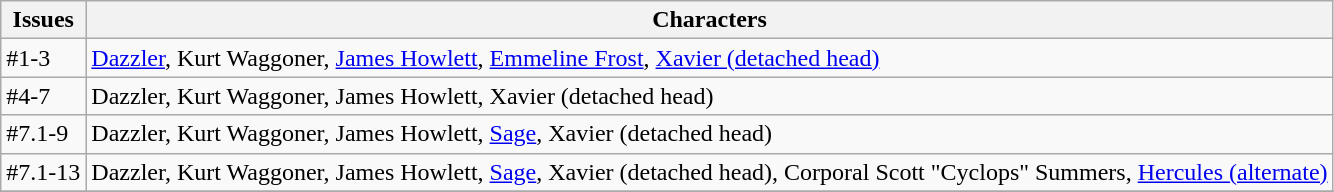<table class="wikitable">
<tr>
<th>Issues</th>
<th>Characters</th>
</tr>
<tr>
<td>#1-3</td>
<td><a href='#'>Dazzler</a>, Kurt Waggoner, <a href='#'>James Howlett</a>, <a href='#'>Emmeline Frost</a>, <a href='#'>Xavier (detached head)</a></td>
</tr>
<tr>
<td>#4-7</td>
<td>Dazzler, Kurt Waggoner, James Howlett, Xavier (detached head)</td>
</tr>
<tr>
<td>#7.1-9</td>
<td>Dazzler, Kurt Waggoner, James Howlett, <a href='#'>Sage</a>, Xavier (detached head)</td>
</tr>
<tr>
<td>#7.1-13</td>
<td>Dazzler, Kurt Waggoner, James Howlett, <a href='#'>Sage</a>, Xavier (detached head), Corporal Scott "Cyclops" Summers, <a href='#'>Hercules (alternate)</a></td>
</tr>
<tr>
</tr>
</table>
